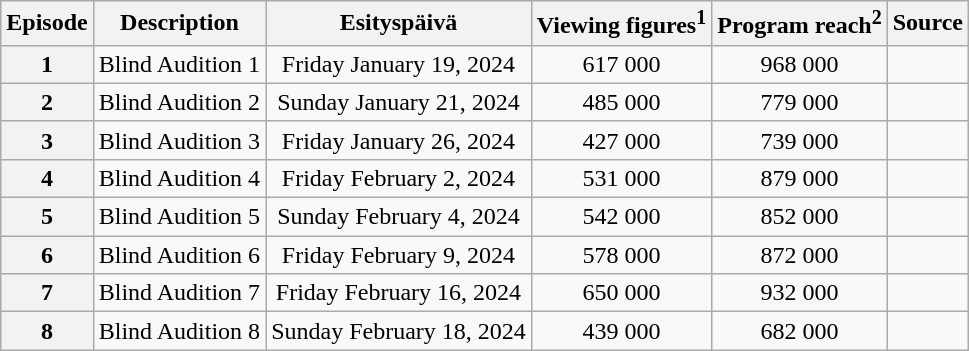<table class="wikitable sortable" style="text-align:center">
<tr>
<th>Episode</th>
<th>Description</th>
<th>Esityspäivä</th>
<th>Viewing figures<sup>1</sup></th>
<th>Program reach<sup>2</sup></th>
<th>Source</th>
</tr>
<tr>
<th>1</th>
<td>Blind Audition 1</td>
<td>Friday January 19, 2024</td>
<td>617 000</td>
<td>968 000</td>
<td></td>
</tr>
<tr>
<th>2</th>
<td>Blind Audition 2</td>
<td>Sunday January 21, 2024</td>
<td>485 000</td>
<td>779 000</td>
<td></td>
</tr>
<tr>
<th>3</th>
<td>Blind Audition 3</td>
<td>Friday January 26, 2024</td>
<td>427 000</td>
<td>739 000</td>
<td></td>
</tr>
<tr>
<th>4</th>
<td>Blind Audition 4</td>
<td>Friday February 2, 2024</td>
<td>531 000</td>
<td>879 000</td>
<td></td>
</tr>
<tr>
<th>5</th>
<td>Blind Audition 5</td>
<td>Sunday February 4, 2024</td>
<td>542 000</td>
<td>852 000</td>
<td></td>
</tr>
<tr>
<th>6</th>
<td>Blind Audition 6</td>
<td>Friday February 9, 2024</td>
<td>578 000</td>
<td>872 000</td>
<td></td>
</tr>
<tr>
<th>7</th>
<td>Blind Audition 7</td>
<td>Friday February 16, 2024</td>
<td>650 000</td>
<td>932 000</td>
<td></td>
</tr>
<tr>
<th>8</th>
<td>Blind Audition 8</td>
<td>Sunday February 18, 2024</td>
<td>439 000</td>
<td>682 000</td>
<td></td>
</tr>
</table>
